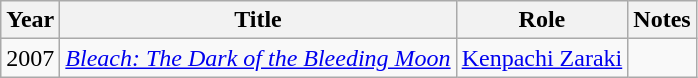<table class="wikitable sortable">
<tr>
<th>Year</th>
<th>Title</th>
<th>Role</th>
<th>Notes</th>
</tr>
<tr>
<td>2007</td>
<td><em><a href='#'>Bleach: The Dark of the Bleeding Moon</a></em></td>
<td><a href='#'>Kenpachi Zaraki</a></td>
<td></td>
</tr>
</table>
